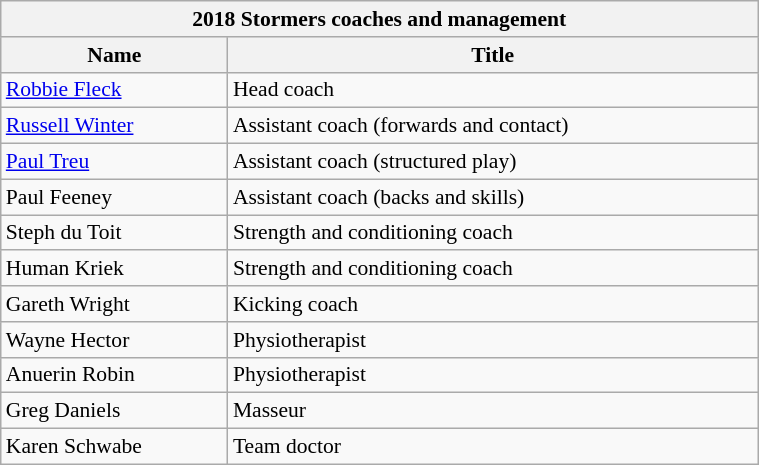<table class="wikitable sortable" style="text-align:left; font-size:90%; width:40%">
<tr>
<th colspan=100%>2018 Stormers coaches and management</th>
</tr>
<tr>
<th style="width:30%;">Name</th>
<th style="width:70%;">Title</th>
</tr>
<tr>
<td><a href='#'>Robbie Fleck</a></td>
<td>Head coach</td>
</tr>
<tr>
<td><a href='#'>Russell Winter</a></td>
<td>Assistant coach (forwards and contact)</td>
</tr>
<tr>
<td><a href='#'>Paul Treu</a></td>
<td>Assistant coach (structured play)</td>
</tr>
<tr>
<td>Paul Feeney</td>
<td>Assistant coach (backs and skills)</td>
</tr>
<tr>
<td>Steph du Toit</td>
<td>Strength and conditioning coach</td>
</tr>
<tr>
<td>Human Kriek</td>
<td>Strength and conditioning coach</td>
</tr>
<tr>
<td>Gareth Wright</td>
<td>Kicking coach</td>
</tr>
<tr>
<td>Wayne Hector</td>
<td>Physiotherapist</td>
</tr>
<tr>
<td>Anuerin Robin</td>
<td>Physiotherapist</td>
</tr>
<tr>
<td>Greg Daniels</td>
<td>Masseur</td>
</tr>
<tr>
<td>Karen Schwabe</td>
<td>Team doctor</td>
</tr>
</table>
